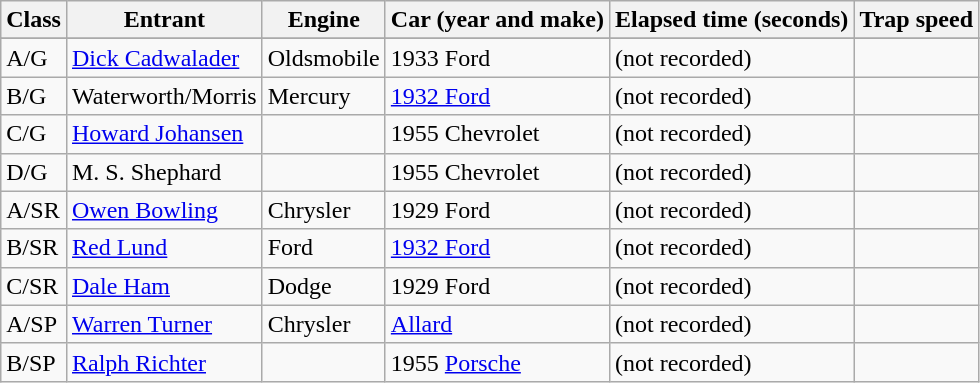<table class="wikitable">
<tr>
<th>Class</th>
<th>Entrant</th>
<th>Engine</th>
<th>Car (year and make)</th>
<th>Elapsed time (seconds)</th>
<th>Trap speed</th>
</tr>
<tr>
</tr>
<tr>
<td>A/G</td>
<td><a href='#'>Dick Cadwalader</a></td>
<td>Oldsmobile</td>
<td>1933 Ford</td>
<td>(not recorded)</td>
<td></td>
</tr>
<tr>
<td>B/G</td>
<td>Waterworth/Morris</td>
<td>Mercury</td>
<td><a href='#'>1932 Ford</a></td>
<td>(not recorded)</td>
<td></td>
</tr>
<tr>
<td>C/G</td>
<td><a href='#'>Howard Johansen</a></td>
<td></td>
<td>1955 Chevrolet</td>
<td>(not recorded)</td>
<td></td>
</tr>
<tr>
<td>D/G</td>
<td>M. S. Shephard</td>
<td></td>
<td>1955 Chevrolet</td>
<td>(not recorded)</td>
<td></td>
</tr>
<tr>
<td>A/SR</td>
<td><a href='#'>Owen Bowling</a></td>
<td>Chrysler</td>
<td>1929 Ford</td>
<td>(not recorded)</td>
<td></td>
</tr>
<tr>
<td>B/SR</td>
<td><a href='#'>Red Lund</a></td>
<td>Ford</td>
<td><a href='#'>1932 Ford</a></td>
<td>(not recorded)</td>
<td></td>
</tr>
<tr>
<td>C/SR</td>
<td><a href='#'>Dale Ham</a></td>
<td>Dodge</td>
<td>1929 Ford</td>
<td>(not recorded)</td>
<td></td>
</tr>
<tr>
<td>A/SP</td>
<td><a href='#'>Warren Turner</a></td>
<td>Chrysler</td>
<td><a href='#'>Allard</a></td>
<td>(not recorded)</td>
<td></td>
</tr>
<tr>
<td>B/SP</td>
<td><a href='#'>Ralph Richter</a></td>
<td></td>
<td>1955 <a href='#'>Porsche</a></td>
<td>(not recorded)</td>
<td></td>
</tr>
</table>
